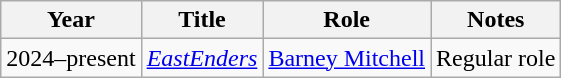<table class="wikitable">
<tr>
<th>Year</th>
<th>Title</th>
<th>Role</th>
<th>Notes</th>
</tr>
<tr>
<td>2024–present</td>
<td><em><a href='#'>EastEnders</a></em></td>
<td><a href='#'>Barney Mitchell</a></td>
<td>Regular role</td>
</tr>
</table>
